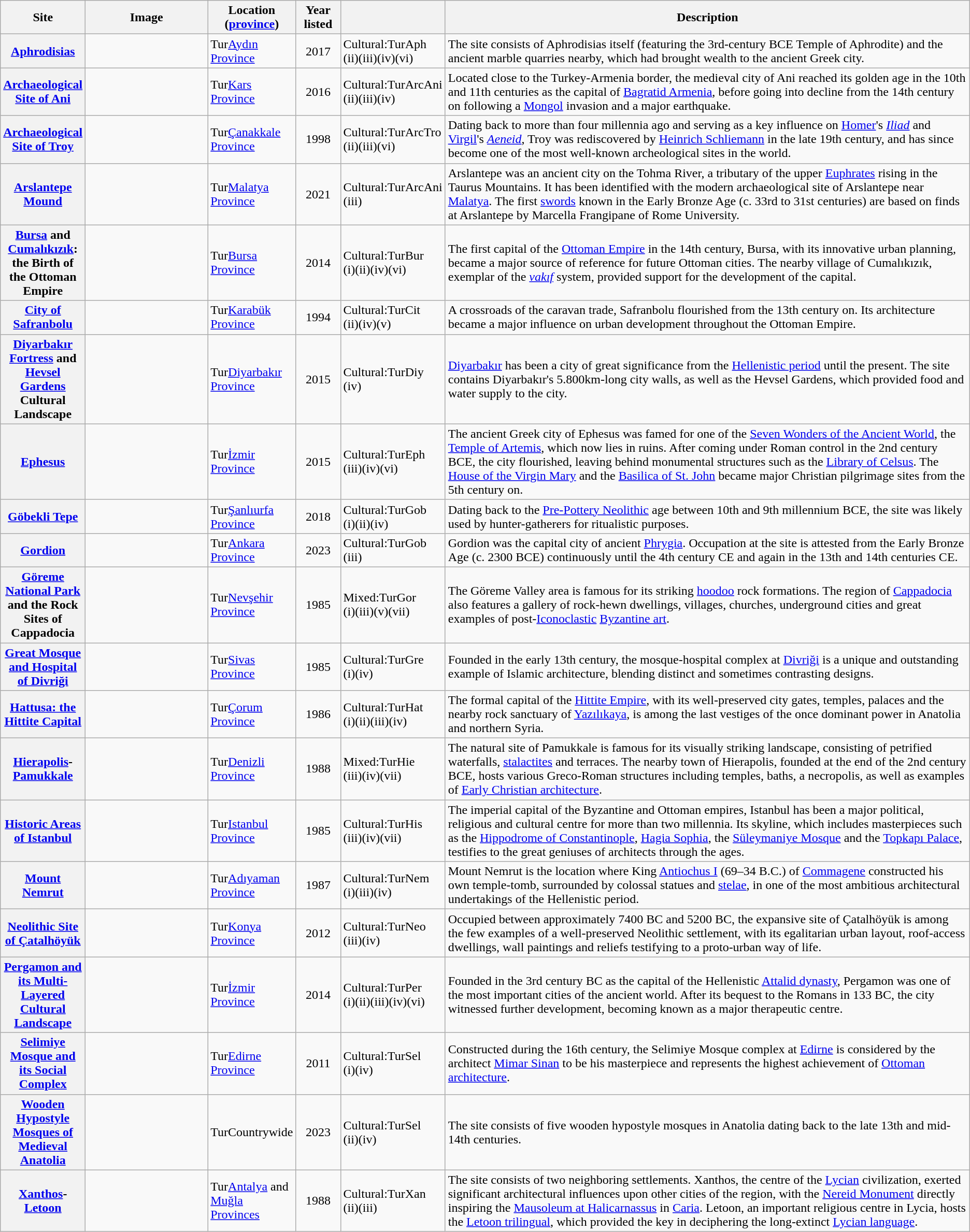<table class="wikitable sortable plainrowheaders">
<tr>
<th style="width:100px;" scope="col">Site</th>
<th class="unsortable" style="width:150px;" scope="col">Image</th>
<th style="width:80px;" scope="col">Location (<a href='#'>province</a>)</th>
<th style="width:50px;" scope="col">Year listed</th>
<th style="width:60px;" scope="col" data-sort-type="number"></th>
<th scope="col" class="unsortable">Description</th>
</tr>
<tr>
<th scope="row"><a href='#'>Aphrodisias</a></th>
<td></td>
<td><span>Tur</span><a href='#'>Aydın Province</a><br><small></small></td>
<td align="center">2017</td>
<td>Cultural:<span>TurAph</span><br>(ii)(iii)(iv)(vi)</td>
<td>The site consists of Aphrodisias itself (featuring the 3rd-century BCE Temple of Aphrodite) and the ancient marble quarries nearby, which had brought wealth to the ancient Greek city.</td>
</tr>
<tr>
<th scope="row"><a href='#'>Archaeological Site of Ani</a></th>
<td></td>
<td><span>Tur</span><a href='#'>Kars Province</a><br><small></small></td>
<td align="center">2016</td>
<td>Cultural:<span>TurArcAni</span><br>(ii)(iii)(iv)</td>
<td>Located close to the Turkey-Armenia border, the medieval city of Ani reached its golden age in the 10th and 11th centuries as the capital of <a href='#'>Bagratid Armenia</a>, before going into decline from the 14th century on following a <a href='#'>Mongol</a> invasion and a major earthquake.</td>
</tr>
<tr>
<th scope="row"><a href='#'>Archaeological Site of Troy</a></th>
<td></td>
<td><span>Tur</span><a href='#'>Çanakkale Province</a><br><small></small></td>
<td align="center">1998</td>
<td>Cultural:<span>TurArcTro</span><br>(ii)(iii)(vi)</td>
<td>Dating back to more than four millennia ago and serving as a key influence on <a href='#'>Homer</a>'s <em><a href='#'>Iliad</a></em> and <a href='#'>Virgil</a>'s <em><a href='#'>Aeneid</a></em>, Troy was rediscovered by <a href='#'>Heinrich Schliemann</a> in the late 19th century, and has since become one of the most well-known archeological sites in the world.</td>
</tr>
<tr>
<th scope="row"><a href='#'>Arslantepe Mound</a></th>
<td></td>
<td><span>Tur</span><a href='#'>Malatya Province</a><br><small></small></td>
<td align="center">2021</td>
<td>Cultural:<span>TurArcAni</span><br>(iii)</td>
<td>Arslantepe was an ancient city on the Tohma River, a tributary of the upper <a href='#'>Euphrates</a> rising in the Taurus Mountains. It has been identified with the modern archaeological site of Arslantepe near <a href='#'>Malatya</a>. The first <a href='#'>swords</a> known in the Early Bronze Age (c. 33rd to 31st centuries) are based on finds at Arslantepe by Marcella Frangipane of Rome University.</td>
</tr>
<tr>
<th scope="row"><a href='#'>Bursa</a> and <a href='#'>Cumalıkızık</a>: the Birth of the Ottoman Empire</th>
<td></td>
<td><span>Tur</span><a href='#'>Bursa Province</a><br><small></small></td>
<td align="center">2014</td>
<td>Cultural:<span>TurBur</span><br>(i)(ii)(iv)(vi)</td>
<td>The first capital of the <a href='#'>Ottoman Empire</a> in the 14th century, Bursa, with its innovative urban planning, became a major source of reference for future Ottoman cities. The nearby village of Cumalıkızık, exemplar of the <em><a href='#'>vakıf</a></em> system, provided support for the development of the capital.</td>
</tr>
<tr>
<th scope="row"><a href='#'>City of Safranbolu</a></th>
<td></td>
<td><span>Tur</span><a href='#'>Karabük Province</a><br><small></small></td>
<td align="center">1994</td>
<td>Cultural:<span>TurCit</span><br>(ii)(iv)(v)</td>
<td>A crossroads of the caravan trade, Safranbolu flourished from the 13th century on. Its architecture became a major influence on urban development throughout the Ottoman Empire.</td>
</tr>
<tr>
<th scope="row"><a href='#'>Diyarbakır Fortress</a> and <a href='#'>Hevsel Gardens</a> Cultural Landscape</th>
<td></td>
<td><span>Tur</span><a href='#'>Diyarbakır Province</a><br><small></small></td>
<td align="center">2015</td>
<td>Cultural:<span>TurDiy</span><br>(iv)</td>
<td><a href='#'>Diyarbakır</a> has been a city of great significance from the <a href='#'>Hellenistic period</a> until the present. The site contains Diyarbakır's 5.800km-long city walls, as well as the Hevsel Gardens, which provided food and water supply to the city.</td>
</tr>
<tr>
<th scope="row"><a href='#'>Ephesus</a></th>
<td></td>
<td><span>Tur</span><a href='#'>İzmir Province</a><br><small></small></td>
<td align="center">2015</td>
<td>Cultural:<span>TurEph</span><br>(iii)(iv)(vi)</td>
<td>The ancient Greek city of Ephesus was famed for one of the <a href='#'>Seven Wonders of the Ancient World</a>, the <a href='#'>Temple of Artemis</a>, which now lies in ruins. After coming under Roman control in the 2nd century BCE, the city flourished, leaving behind monumental structures such as the <a href='#'>Library of Celsus</a>. The <a href='#'>House of the Virgin Mary</a> and the <a href='#'>Basilica of St. John</a> became major Christian pilgrimage sites from the 5th century on.</td>
</tr>
<tr>
<th scope="row"><a href='#'>Göbekli Tepe</a></th>
<td></td>
<td><span>Tur</span><a href='#'>Şanlıurfa Province</a><br><small></small></td>
<td align="center">2018</td>
<td>Cultural:<span>TurGob</span><br>(i)(ii)(iv)</td>
<td>Dating back to the <a href='#'>Pre-Pottery Neolithic</a> age between 10th and 9th millennium BCE, the site was likely used by hunter-gatherers for ritualistic purposes.</td>
</tr>
<tr>
<th scope="row"><a href='#'>Gordion</a></th>
<td></td>
<td><span>Tur</span><a href='#'>Ankara Province</a><br><small></small></td>
<td align="center">2023</td>
<td>Cultural:<span>TurGob</span><br>(iii)</td>
<td>Gordion was the capital city of ancient <a href='#'>Phrygia</a>. Occupation at the site is attested from the Early Bronze Age (c. 2300 BCE) continuously until the 4th century CE and again in the 13th and 14th centuries CE.</td>
</tr>
<tr>
<th scope="row"><a href='#'>Göreme National Park</a> and the Rock Sites of Cappadocia</th>
<td></td>
<td><span>Tur</span><a href='#'>Nevşehir Province</a><br><small></small></td>
<td align="center">1985</td>
<td>Mixed:<span>TurGor</span><br>(i)(iii)(v)(vii)</td>
<td>The Göreme Valley area is famous for its striking <a href='#'>hoodoo</a> rock formations. The region of <a href='#'>Cappadocia</a> also features a gallery of rock-hewn dwellings, villages, churches, underground cities and great examples of post-<a href='#'>Iconoclastic</a> <a href='#'>Byzantine art</a>.</td>
</tr>
<tr>
<th scope="row"><a href='#'>Great Mosque and Hospital of Divriği</a></th>
<td></td>
<td><span>Tur</span><a href='#'>Sivas Province</a><br><small></small></td>
<td align="center">1985</td>
<td>Cultural:<span>TurGre</span><br>(i)(iv)</td>
<td>Founded in the early 13th century, the mosque-hospital complex at <a href='#'>Divriği</a> is a unique and outstanding example of Islamic architecture, blending distinct and sometimes contrasting designs.</td>
</tr>
<tr>
<th scope="row"><a href='#'>Hattusa: the Hittite Capital</a></th>
<td></td>
<td><span>Tur</span><a href='#'>Çorum Province</a><br><small></small></td>
<td align="center">1986</td>
<td>Cultural:<span>TurHat</span><br>(i)(ii)(iii)(iv)</td>
<td>The formal capital of the <a href='#'>Hittite Empire</a>, with its well-preserved city gates, temples, palaces and the nearby rock sanctuary of <a href='#'>Yazılıkaya</a>, is among the last vestiges of the once dominant power in Anatolia and northern Syria.</td>
</tr>
<tr>
<th scope="row"><a href='#'>Hierapolis</a>-<a href='#'>Pamukkale</a></th>
<td></td>
<td><span>Tur</span><a href='#'>Denizli Province</a><br><small></small></td>
<td align="center">1988</td>
<td>Mixed:<span>TurHie</span><br>(iii)(iv)(vii)</td>
<td>The natural site of Pamukkale is famous for its visually striking landscape, consisting of petrified waterfalls, <a href='#'>stalactites</a> and terraces. The nearby town of Hierapolis, founded at the end of the 2nd century BCE, hosts various Greco-Roman structures including temples, baths, a necropolis, as well as examples of <a href='#'>Early Christian architecture</a>.</td>
</tr>
<tr>
<th scope="row"><a href='#'>Historic Areas of Istanbul</a></th>
<td></td>
<td><span>Tur</span><a href='#'>Istanbul Province</a><br><small></small></td>
<td align="center">1985</td>
<td>Cultural:<span>TurHis</span><br>(iii)(iv)(vii)</td>
<td>The imperial capital of the Byzantine and Ottoman empires, Istanbul has been a major political, religious and cultural centre for more than two millennia. Its skyline, which includes masterpieces such as the <a href='#'>Hippodrome of Constantinople</a>, <a href='#'>Hagia Sophia</a>, the <a href='#'>Süleymaniye Mosque</a> and the <a href='#'>Topkapı Palace</a>, testifies to the great geniuses of architects through the ages.</td>
</tr>
<tr>
<th scope="row"><a href='#'>Mount Nemrut</a></th>
<td></td>
<td><span>Tur</span><a href='#'>Adıyaman Province</a><br><small></small></td>
<td align="center">1987</td>
<td>Cultural:<span>TurNem</span><br>(i)(iii)(iv)</td>
<td>Mount Nemrut is the location where King <a href='#'>Antiochus I</a> (69–34 B.C.) of <a href='#'>Commagene</a> constructed his own temple-tomb, surrounded by colossal statues and <a href='#'>stelae</a>, in one of the most ambitious architectural undertakings of the Hellenistic period.</td>
</tr>
<tr>
<th scope="row"><a href='#'>Neolithic Site of Çatalhöyük</a></th>
<td></td>
<td><span>Tur</span><a href='#'>Konya Province</a><br><small></small></td>
<td align="center">2012</td>
<td>Cultural:<span>TurNeo</span><br>(iii)(iv)</td>
<td>Occupied between approximately 7400 BC and 5200 BC, the expansive site of Çatalhöyük is among the few examples of a well-preserved Neolithic settlement, with its egalitarian urban layout, roof-access dwellings, wall paintings and reliefs testifying to a proto-urban way of life.</td>
</tr>
<tr>
<th scope="row"><a href='#'>Pergamon and its Multi-Layered Cultural Landscape</a></th>
<td></td>
<td><span>Tur</span><a href='#'>İzmir Province</a><br><small></small></td>
<td align="center">2014</td>
<td>Cultural:<span>TurPer</span><br>(i)(ii)(iii)(iv)(vi)</td>
<td>Founded in the 3rd century BC as the capital of the Hellenistic <a href='#'>Attalid dynasty</a>, Pergamon was one of the most important cities of the ancient world. After its bequest to the Romans in 133 BC, the city witnessed further development, becoming known as a major therapeutic centre.</td>
</tr>
<tr>
<th scope="row"><a href='#'>Selimiye Mosque and its Social Complex</a></th>
<td></td>
<td><span>Tur</span><a href='#'>Edirne Province</a><br><small></small></td>
<td align="center">2011</td>
<td>Cultural:<span>TurSel</span><br>(i)(iv)</td>
<td>Constructed during the 16th century, the Selimiye Mosque complex at <a href='#'>Edirne</a> is considered by the architect <a href='#'>Mimar Sinan</a> to be his masterpiece and represents the highest achievement of <a href='#'>Ottoman architecture</a>.</td>
</tr>
<tr>
<th scope="row"><a href='#'>Wooden Hypostyle Mosques of Medieval Anatolia</a></th>
<td></td>
<td><span>Tur</span>Countrywide</td>
<td align="center">2023</td>
<td>Cultural:<span>TurSel</span><br>(ii)(iv)</td>
<td>The site consists of five wooden hypostyle mosques in Anatolia dating back to the late 13th and mid-14th centuries.</td>
</tr>
<tr>
<th scope="row"><a href='#'>Xanthos</a>-<a href='#'>Letoon</a></th>
<td></td>
<td><span>Tur</span><a href='#'>Antalya</a> and <a href='#'>Muğla Provinces</a><br><small></small></td>
<td align="center">1988</td>
<td>Cultural:<span>TurXan</span><br>(ii)(iii)</td>
<td>The site consists of two neighboring settlements. Xanthos, the centre of the <a href='#'>Lycian</a> civilization, exerted significant architectural influences upon other cities of the region, with the <a href='#'>Nereid Monument</a> directly inspiring the <a href='#'>Mausoleum at Halicarnassus</a> in <a href='#'>Caria</a>. Letoon, an important religious centre in Lycia, hosts the <a href='#'>Letoon trilingual</a>, which provided the key in deciphering the long-extinct <a href='#'>Lycian language</a>.</td>
</tr>
</table>
